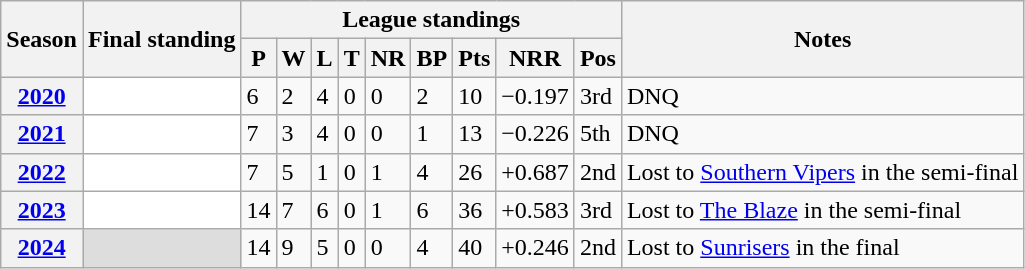<table class="wikitable sortable">
<tr>
<th scope="col" rowspan="2">Season</th>
<th scope="col" rowspan="2">Final standing</th>
<th scope="col" colspan="9">League standings</th>
<th scope="col" rowspan="2">Notes</th>
</tr>
<tr>
<th scope="col">P</th>
<th scope="col">W</th>
<th scope="col">L</th>
<th scope="col">T</th>
<th scope="col">NR</th>
<th scope="col">BP</th>
<th scope="col">Pts</th>
<th scope="col">NRR</th>
<th scope="col">Pos</th>
</tr>
<tr>
<th scope="row"><a href='#'>2020</a></th>
<td style="background: white;"></td>
<td>6</td>
<td>2</td>
<td>4</td>
<td>0</td>
<td>0</td>
<td>2</td>
<td>10</td>
<td>−0.197</td>
<td>3rd</td>
<td>DNQ</td>
</tr>
<tr>
<th scope="row"><a href='#'>2021</a></th>
<td style="background: white;"></td>
<td>7</td>
<td>3</td>
<td>4</td>
<td>0</td>
<td>0</td>
<td>1</td>
<td>13</td>
<td>−0.226</td>
<td>5th</td>
<td>DNQ</td>
</tr>
<tr>
<th scope="row"><a href='#'>2022</a></th>
<td style="background: white;"></td>
<td>7</td>
<td>5</td>
<td>1</td>
<td>0</td>
<td>1</td>
<td>4</td>
<td>26</td>
<td>+0.687</td>
<td>2nd</td>
<td>Lost to <a href='#'>Southern Vipers</a> in the semi-final</td>
</tr>
<tr>
<th scope="row"><a href='#'>2023</a></th>
<td style="background: white;"></td>
<td>14</td>
<td>7</td>
<td>6</td>
<td>0</td>
<td>1</td>
<td>6</td>
<td>36</td>
<td>+0.583</td>
<td>3rd</td>
<td>Lost to <a href='#'>The Blaze</a> in the semi-final</td>
</tr>
<tr>
<th scope="row"><a href='#'>2024</a></th>
<td style="background:#dddddd;"></td>
<td>14</td>
<td>9</td>
<td>5</td>
<td>0</td>
<td>0</td>
<td>4</td>
<td>40</td>
<td>+0.246</td>
<td>2nd</td>
<td>Lost to <a href='#'>Sunrisers</a> in the final</td>
</tr>
</table>
